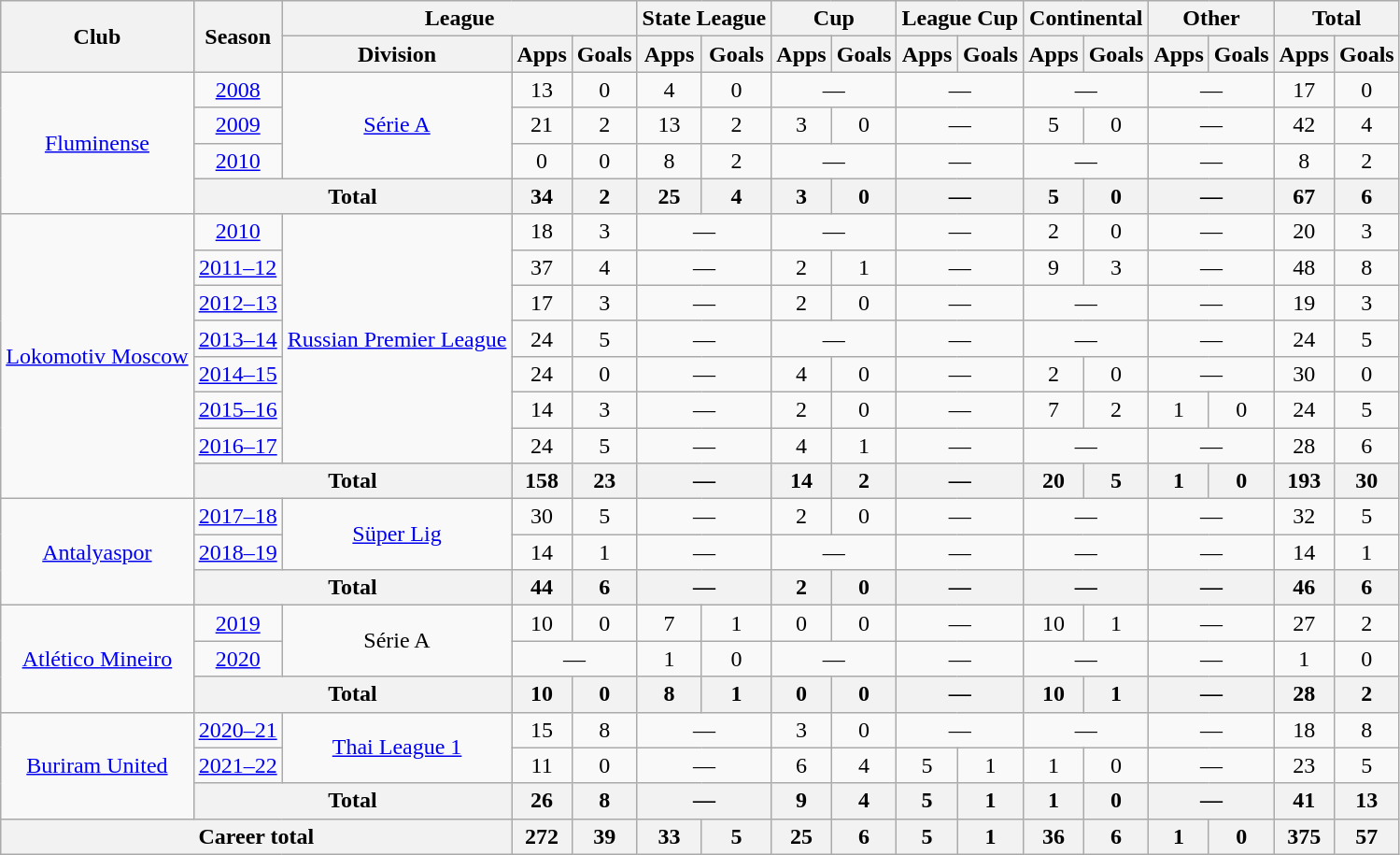<table class="wikitable" style="text-align:center">
<tr>
<th rowspan="2">Club</th>
<th rowspan="2">Season</th>
<th colspan="3">League</th>
<th colspan="2">State League</th>
<th colspan="2">Cup</th>
<th colspan="2">League Cup</th>
<th colspan="2">Continental</th>
<th colspan="2">Other</th>
<th colspan="2">Total</th>
</tr>
<tr>
<th>Division</th>
<th>Apps</th>
<th>Goals</th>
<th>Apps</th>
<th>Goals</th>
<th>Apps</th>
<th>Goals</th>
<th>Apps</th>
<th>Goals</th>
<th>Apps</th>
<th>Goals</th>
<th>Apps</th>
<th>Goals</th>
<th>Apps</th>
<th>Goals</th>
</tr>
<tr>
<td rowspan="4"><a href='#'>Fluminense</a></td>
<td><a href='#'>2008</a></td>
<td rowspan="3"><a href='#'>Série A</a></td>
<td>13</td>
<td>0</td>
<td>4</td>
<td>0</td>
<td colspan="2">—</td>
<td colspan="2">—</td>
<td colspan="2">—</td>
<td colspan="2">—</td>
<td>17</td>
<td>0</td>
</tr>
<tr>
<td><a href='#'>2009</a></td>
<td>21</td>
<td>2</td>
<td>13</td>
<td>2</td>
<td>3</td>
<td>0</td>
<td colspan="2">—</td>
<td>5</td>
<td>0</td>
<td colspan="2">—</td>
<td>42</td>
<td>4</td>
</tr>
<tr>
<td><a href='#'>2010</a></td>
<td>0</td>
<td>0</td>
<td>8</td>
<td>2</td>
<td colspan="2">—</td>
<td colspan="2">—</td>
<td colspan="2">—</td>
<td colspan="2">—</td>
<td>8</td>
<td>2</td>
</tr>
<tr>
<th colspan="2">Total</th>
<th>34</th>
<th>2</th>
<th>25</th>
<th>4</th>
<th>3</th>
<th>0</th>
<th colspan="2">—</th>
<th>5</th>
<th>0</th>
<th colspan="2">—</th>
<th>67</th>
<th>6</th>
</tr>
<tr>
<td rowspan="8"><a href='#'>Lokomotiv Moscow</a></td>
<td><a href='#'>2010</a></td>
<td rowspan="7"><a href='#'>Russian Premier League</a></td>
<td>18</td>
<td>3</td>
<td colspan="2">—</td>
<td colspan="2">—</td>
<td colspan="2">—</td>
<td>2</td>
<td>0</td>
<td colspan="2">—</td>
<td>20</td>
<td>3</td>
</tr>
<tr>
<td><a href='#'>2011–12</a></td>
<td>37</td>
<td>4</td>
<td colspan="2">—</td>
<td>2</td>
<td>1</td>
<td colspan="2">—</td>
<td>9</td>
<td>3</td>
<td colspan="2">—</td>
<td>48</td>
<td>8</td>
</tr>
<tr>
<td><a href='#'>2012–13</a></td>
<td>17</td>
<td>3</td>
<td colspan="2">—</td>
<td>2</td>
<td>0</td>
<td colspan="2">—</td>
<td colspan="2">—</td>
<td colspan="2">—</td>
<td>19</td>
<td>3</td>
</tr>
<tr>
<td><a href='#'>2013–14</a></td>
<td>24</td>
<td>5</td>
<td colspan="2">—</td>
<td colspan="2">—</td>
<td colspan="2">—</td>
<td colspan="2">—</td>
<td colspan="2">—</td>
<td>24</td>
<td>5</td>
</tr>
<tr>
<td><a href='#'>2014–15</a></td>
<td>24</td>
<td>0</td>
<td colspan="2">—</td>
<td>4</td>
<td>0</td>
<td colspan="2">—</td>
<td>2</td>
<td>0</td>
<td colspan="2">—</td>
<td>30</td>
<td>0</td>
</tr>
<tr>
<td><a href='#'>2015–16</a></td>
<td>14</td>
<td>3</td>
<td colspan="2">—</td>
<td>2</td>
<td>0</td>
<td colspan="2">—</td>
<td>7</td>
<td>2</td>
<td>1</td>
<td>0</td>
<td>24</td>
<td>5</td>
</tr>
<tr>
<td><a href='#'>2016–17</a></td>
<td>24</td>
<td>5</td>
<td colspan="2">—</td>
<td>4</td>
<td>1</td>
<td colspan="2">—</td>
<td colspan="2">—</td>
<td colspan="2">—</td>
<td>28</td>
<td>6</td>
</tr>
<tr>
<th colspan="2">Total</th>
<th>158</th>
<th>23</th>
<th colspan="2">—</th>
<th>14</th>
<th>2</th>
<th colspan="2">—</th>
<th>20</th>
<th>5</th>
<th>1</th>
<th>0</th>
<th>193</th>
<th>30</th>
</tr>
<tr>
<td rowspan="3"><a href='#'>Antalyaspor</a></td>
<td><a href='#'>2017–18</a></td>
<td rowspan="2"><a href='#'>Süper Lig</a></td>
<td>30</td>
<td>5</td>
<td colspan="2">—</td>
<td>2</td>
<td>0</td>
<td colspan="2">—</td>
<td colspan="2">—</td>
<td colspan="2">—</td>
<td>32</td>
<td>5</td>
</tr>
<tr>
<td><a href='#'>2018–19</a></td>
<td>14</td>
<td>1</td>
<td colspan="2">—</td>
<td colspan="2">—</td>
<td colspan="2">—</td>
<td colspan="2">—</td>
<td colspan="2">—</td>
<td>14</td>
<td>1</td>
</tr>
<tr>
<th colspan="2">Total</th>
<th>44</th>
<th>6</th>
<th colspan="2">—</th>
<th>2</th>
<th>0</th>
<th colspan="2">—</th>
<th colspan="2">—</th>
<th colspan="2">—</th>
<th>46</th>
<th>6</th>
</tr>
<tr>
<td rowspan="3"><a href='#'>Atlético Mineiro</a></td>
<td><a href='#'>2019</a></td>
<td rowspan="2">Série A</td>
<td>10</td>
<td>0</td>
<td>7</td>
<td>1</td>
<td>0</td>
<td>0</td>
<td colspan="2">—</td>
<td>10</td>
<td>1</td>
<td colspan="2">—</td>
<td>27</td>
<td>2</td>
</tr>
<tr>
<td><a href='#'>2020</a></td>
<td colspan="2">—</td>
<td>1</td>
<td>0</td>
<td colspan="2">—</td>
<td colspan="2">—</td>
<td colspan="2">—</td>
<td colspan="2">—</td>
<td>1</td>
<td>0</td>
</tr>
<tr>
<th colspan="2">Total</th>
<th>10</th>
<th>0</th>
<th>8</th>
<th>1</th>
<th>0</th>
<th>0</th>
<th colspan="2">—</th>
<th>10</th>
<th>1</th>
<th colspan="2">—</th>
<th>28</th>
<th>2</th>
</tr>
<tr>
<td rowspan="3"><a href='#'>Buriram United</a></td>
<td><a href='#'>2020–21</a></td>
<td rowspan="2"><a href='#'>Thai League 1</a></td>
<td>15</td>
<td>8</td>
<td colspan="2">—</td>
<td>3</td>
<td>0</td>
<td colspan="2">—</td>
<td colspan="2">—</td>
<td colspan="2">—</td>
<td>18</td>
<td>8</td>
</tr>
<tr>
<td><a href='#'>2021–22</a></td>
<td>11</td>
<td>0</td>
<td colspan="2">—</td>
<td>6</td>
<td>4</td>
<td>5</td>
<td>1</td>
<td>1</td>
<td>0</td>
<td colspan="2">—</td>
<td>23</td>
<td>5</td>
</tr>
<tr>
<th colspan="2">Total</th>
<th>26</th>
<th>8</th>
<th colspan="2">—</th>
<th>9</th>
<th>4</th>
<th>5</th>
<th>1</th>
<th>1</th>
<th>0</th>
<th colspan="2">—</th>
<th>41</th>
<th>13</th>
</tr>
<tr>
<th colspan="3">Career total</th>
<th>272</th>
<th>39</th>
<th>33</th>
<th>5</th>
<th>25</th>
<th>6</th>
<th>5</th>
<th>1</th>
<th>36</th>
<th>6</th>
<th>1</th>
<th>0</th>
<th>375</th>
<th>57</th>
</tr>
</table>
